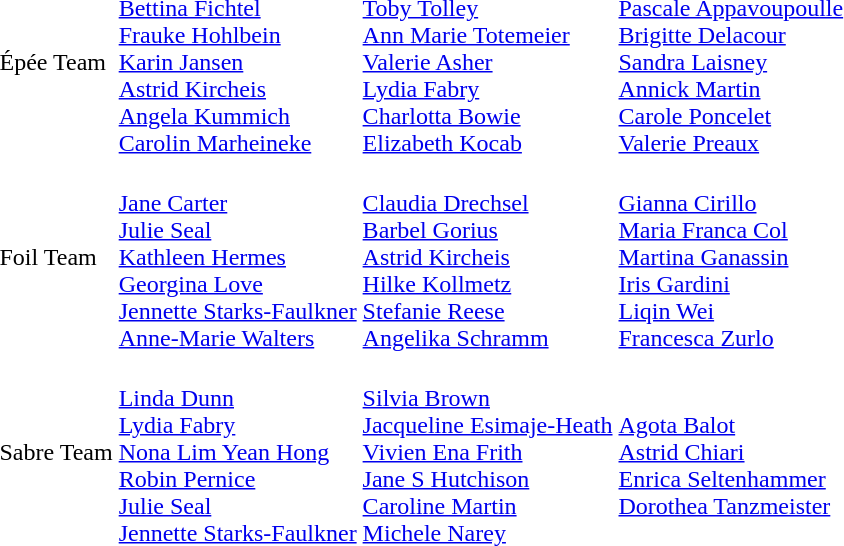<table>
<tr>
<td>Épée Team</td>
<td><br><a href='#'>Bettina Fichtel</a><br><a href='#'>Frauke Hohlbein</a><br><a href='#'>Karin Jansen</a><br><a href='#'>Astrid Kircheis</a><br><a href='#'>Angela Kummich</a><br><a href='#'>Carolin Marheineke</a></td>
<td><br><a href='#'>Toby Tolley</a><br><a href='#'>Ann Marie Totemeier</a><br><a href='#'>Valerie Asher</a><br><a href='#'>Lydia Fabry</a><br><a href='#'>Charlotta Bowie</a><br><a href='#'>Elizabeth Kocab</a></td>
<td><br><a href='#'>Pascale Appavoupoulle</a><br><a href='#'>Brigitte Delacour</a><br><a href='#'>Sandra Laisney</a><br><a href='#'>Annick Martin</a><br><a href='#'>Carole Poncelet</a><br><a href='#'>Valerie Preaux</a></td>
</tr>
<tr>
<td>Foil Team</td>
<td><br><a href='#'>Jane Carter</a><br><a href='#'>Julie Seal</a><br><a href='#'>Kathleen Hermes</a><br><a href='#'>Georgina Love</a><br><a href='#'>Jennette Starks-Faulkner</a><br><a href='#'>Anne-Marie Walters</a></td>
<td><br><a href='#'>Claudia Drechsel</a><br><a href='#'>Barbel Gorius</a><br><a href='#'>Astrid Kircheis</a><br><a href='#'>Hilke Kollmetz</a><br><a href='#'>Stefanie Reese</a><br><a href='#'>Angelika Schramm</a></td>
<td><br><a href='#'>Gianna Cirillo</a><br><a href='#'>Maria Franca Col</a><br><a href='#'>Martina Ganassin</a><br><a href='#'>Iris Gardini</a><br><a href='#'>Liqin Wei</a><br><a href='#'>Francesca Zurlo</a></td>
</tr>
<tr>
<td>Sabre Team</td>
<td><br><a href='#'>Linda Dunn</a><br><a href='#'>Lydia Fabry</a><br><a href='#'>Nona Lim Yean Hong</a><br><a href='#'>Robin Pernice</a><br><a href='#'>Julie Seal</a><br><a href='#'>Jennette Starks-Faulkner</a></td>
<td><br><a href='#'>Silvia Brown</a><br><a href='#'>Jacqueline Esimaje-Heath</a><br><a href='#'>Vivien Ena Frith</a><br><a href='#'>Jane S Hutchison</a><br><a href='#'>Caroline Martin</a><br><a href='#'>Michele Narey</a></td>
<td><br><a href='#'>Agota Balot</a><br><a href='#'>Astrid Chiari</a><br><a href='#'>Enrica Seltenhammer</a><br><a href='#'>Dorothea Tanzmeister</a></td>
</tr>
</table>
